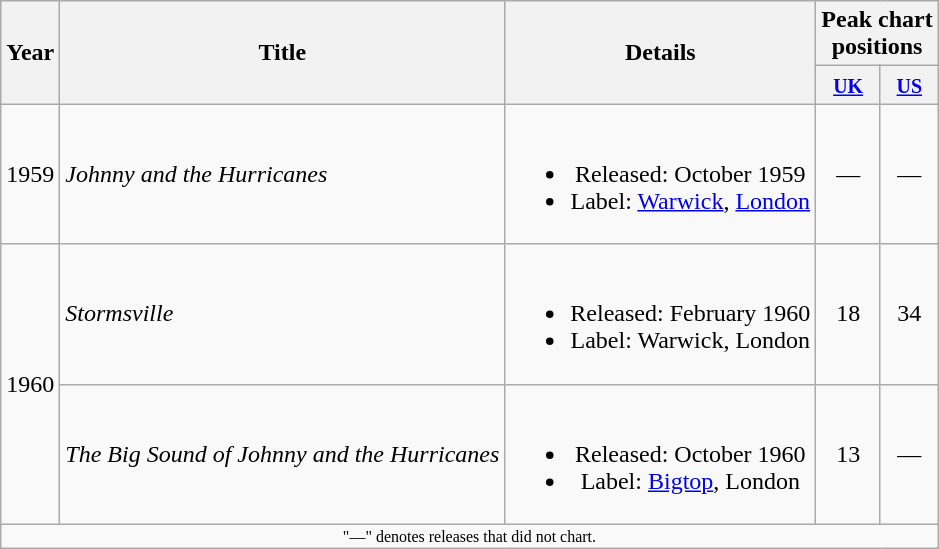<table class="wikitable" style="text-align:center">
<tr>
<th rowspan="2">Year</th>
<th rowspan="2">Title</th>
<th rowspan="2">Details</th>
<th colspan="2">Peak chart<br>positions</th>
</tr>
<tr>
<th><small><a href='#'>UK</a></small><br></th>
<th><small><a href='#'>US</a></small><br></th>
</tr>
<tr>
<td>1959</td>
<td align="left"><em>Johnny and the Hurricanes</em></td>
<td><br><ul><li>Released: October 1959</li><li>Label: <a href='#'>Warwick</a>, <a href='#'>London</a></li></ul></td>
<td>—</td>
<td>—</td>
</tr>
<tr>
<td rowspan="2">1960</td>
<td align="left"><em>Stormsville</em></td>
<td><br><ul><li>Released: February 1960</li><li>Label: Warwick, London</li></ul></td>
<td>18</td>
<td>34</td>
</tr>
<tr>
<td align="left"><em>The Big Sound of Johnny and the Hurricanes</em></td>
<td><br><ul><li>Released: October 1960</li><li>Label: <a href='#'>Bigtop</a>, London</li></ul></td>
<td>13</td>
<td>—</td>
</tr>
<tr>
<td colspan="5" style="font-size:8pt">"—" denotes releases that did not chart.</td>
</tr>
</table>
